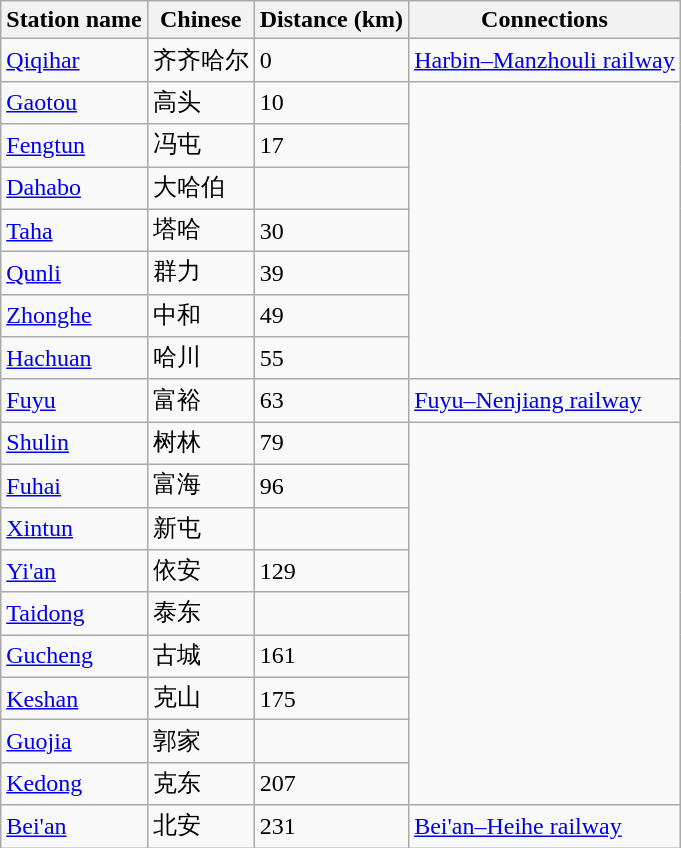<table class='wikitable'>
<tr>
<th>Station name</th>
<th>Chinese</th>
<th>Distance (km)</th>
<th>Connections</th>
</tr>
<tr>
<td><a href='#'>Qiqihar</a></td>
<td>齐齐哈尔</td>
<td>0</td>
<td><a href='#'>Harbin–Manzhouli railway</a></td>
</tr>
<tr>
<td><a href='#'>Gaotou</a></td>
<td>高头</td>
<td>10</td>
</tr>
<tr>
<td><a href='#'>Fengtun</a></td>
<td>冯屯</td>
<td>17</td>
</tr>
<tr>
<td><a href='#'>Dahabo</a></td>
<td>大哈伯</td>
<td></td>
</tr>
<tr>
<td><a href='#'>Taha</a></td>
<td>塔哈</td>
<td>30</td>
</tr>
<tr>
<td><a href='#'>Qunli</a></td>
<td>群力</td>
<td>39</td>
</tr>
<tr>
<td><a href='#'>Zhonghe</a></td>
<td>中和</td>
<td>49</td>
</tr>
<tr>
<td><a href='#'>Hachuan</a></td>
<td>哈川</td>
<td>55</td>
</tr>
<tr>
<td><a href='#'>Fuyu</a></td>
<td>富裕</td>
<td>63</td>
<td><a href='#'>Fuyu–Nenjiang railway</a></td>
</tr>
<tr>
<td><a href='#'>Shulin</a></td>
<td>树林</td>
<td>79</td>
</tr>
<tr>
<td><a href='#'>Fuhai</a></td>
<td>富海</td>
<td>96</td>
</tr>
<tr>
<td><a href='#'>Xintun</a></td>
<td>新屯</td>
<td></td>
</tr>
<tr>
<td><a href='#'>Yi'an</a></td>
<td>依安</td>
<td>129</td>
</tr>
<tr>
<td><a href='#'>Taidong</a></td>
<td>泰东</td>
<td></td>
</tr>
<tr>
<td><a href='#'>Gucheng</a></td>
<td>古城</td>
<td>161</td>
</tr>
<tr>
<td><a href='#'>Keshan</a></td>
<td>克山</td>
<td>175</td>
</tr>
<tr>
<td><a href='#'>Guojia</a></td>
<td>郭家</td>
<td></td>
</tr>
<tr>
<td><a href='#'>Kedong</a></td>
<td>克东</td>
<td>207</td>
</tr>
<tr>
<td><a href='#'>Bei'an</a></td>
<td>北安</td>
<td>231</td>
<td><a href='#'>Bei'an–Heihe railway</a></td>
</tr>
</table>
